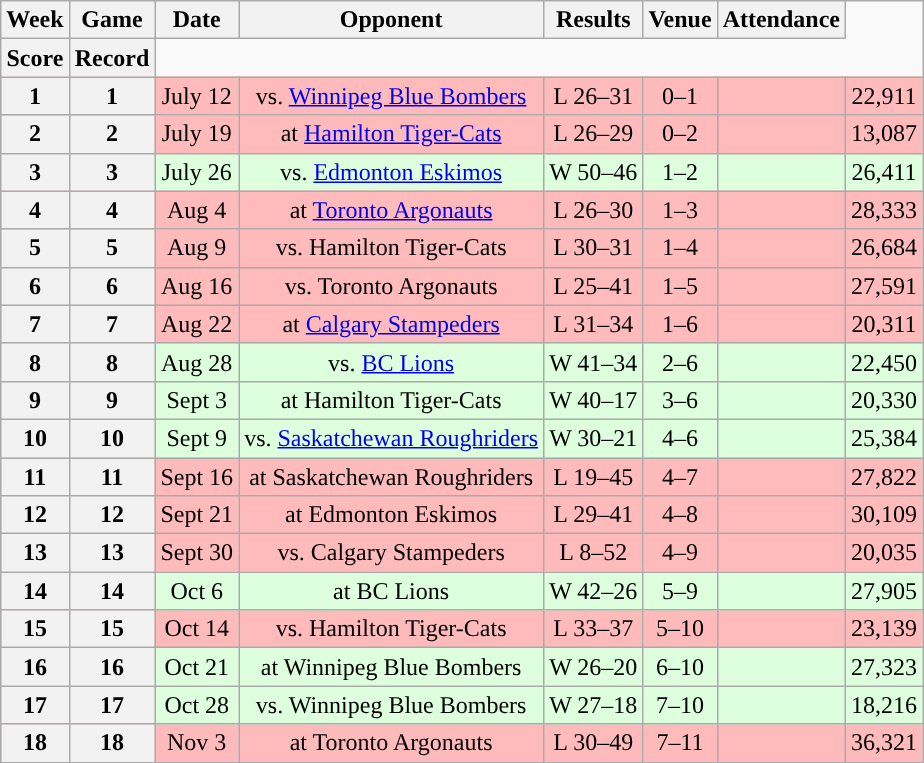<table class="wikitable" style="text-align:center">
<tr>
<th>Week</th>
<th>Game</th>
<th>Date</th>
<th>Opponent</th>
<th>Results</th>
<th>Venue</th>
<th>Attendance</th>
</tr>
<tr>
<th>Score</th>
<th>Record</th>
</tr>
<tr style="background:#ffbbbb">
<th>1</th>
<th>1</th>
<td>July 12</td>
<td>vs. <a href='#'>Winnipeg Blue Bombers</a></td>
<td>L 26–31 </td>
<td>0–1</td>
<td></td>
<td>22,911</td>
</tr>
<tr style="background:#ffbbbb">
<th>2</th>
<th>2</th>
<td>July 19</td>
<td>at <a href='#'>Hamilton Tiger-Cats</a></td>
<td>L 26–29</td>
<td>0–2</td>
<td></td>
<td>13,087</td>
</tr>
<tr style="background:#ddffdd">
<th>3</th>
<th>3</th>
<td>July 26</td>
<td>vs. <a href='#'>Edmonton Eskimos</a></td>
<td>W 50–46</td>
<td>1–2</td>
<td></td>
<td>26,411</td>
</tr>
<tr style="background:#ffbbbb">
<th>4</th>
<th>4</th>
<td>Aug 4</td>
<td>at <a href='#'>Toronto Argonauts</a></td>
<td>L 26–30</td>
<td>1–3</td>
<td></td>
<td>28,333</td>
</tr>
<tr style="background:#ffbbbb">
<th>5</th>
<th>5</th>
<td>Aug 9</td>
<td>vs. Hamilton Tiger-Cats</td>
<td>L 30–31</td>
<td>1–4</td>
<td></td>
<td>26,684</td>
</tr>
<tr style="background:#ffbbbb">
<th>6</th>
<th>6</th>
<td>Aug 16</td>
<td>vs. Toronto Argonauts</td>
<td>L 25–41</td>
<td>1–5</td>
<td></td>
<td>27,591</td>
</tr>
<tr style="background:#ffbbbb">
<th>7</th>
<th>7</th>
<td>Aug 22</td>
<td>at <a href='#'>Calgary Stampeders</a></td>
<td>L 31–34</td>
<td>1–6</td>
<td></td>
<td>20,311</td>
</tr>
<tr style="background:#ddffdd">
<th>8</th>
<th>8</th>
<td>Aug 28</td>
<td>vs. <a href='#'>BC Lions</a></td>
<td>W 41–34</td>
<td>2–6</td>
<td></td>
<td>22,450</td>
</tr>
<tr style="background:#ddffdd">
<th>9</th>
<th>9</th>
<td>Sept 3</td>
<td>at Hamilton Tiger-Cats</td>
<td>W 40–17</td>
<td>3–6</td>
<td></td>
<td>20,330</td>
</tr>
<tr style="background:#ddffdd">
<th>10</th>
<th>10</th>
<td>Sept 9</td>
<td>vs. <a href='#'>Saskatchewan Roughriders</a></td>
<td>W 30–21</td>
<td>4–6</td>
<td></td>
<td>25,384</td>
</tr>
<tr style="background:#ffbbbb">
<th>11</th>
<th>11</th>
<td>Sept 16</td>
<td>at Saskatchewan Roughriders</td>
<td>L 19–45</td>
<td>4–7</td>
<td></td>
<td>27,822</td>
</tr>
<tr style="background:#ffbbbb">
<th>12</th>
<th>12</th>
<td>Sept 21</td>
<td>at Edmonton Eskimos</td>
<td>L 29–41</td>
<td>4–8</td>
<td></td>
<td>30,109</td>
</tr>
<tr style="background:#ffbbbb">
<th>13</th>
<th>13</th>
<td>Sept 30</td>
<td>vs. Calgary Stampeders</td>
<td>L 8–52</td>
<td>4–9</td>
<td></td>
<td>20,035</td>
</tr>
<tr style="background:#ddffdd">
<th>14</th>
<th>14</th>
<td>Oct 6</td>
<td>at BC Lions</td>
<td>W 42–26</td>
<td>5–9</td>
<td></td>
<td>27,905</td>
</tr>
<tr style="background:#ffbbbb">
<th>15</th>
<th>15</th>
<td>Oct 14</td>
<td>vs. Hamilton Tiger-Cats</td>
<td>L 33–37</td>
<td>5–10</td>
<td></td>
<td>23,139</td>
</tr>
<tr style="background:#ddffdd">
<th>16</th>
<th>16</th>
<td>Oct 21</td>
<td>at Winnipeg Blue Bombers</td>
<td>W 26–20</td>
<td>6–10</td>
<td></td>
<td>27,323</td>
</tr>
<tr style="background:#ddffdd">
<th>17</th>
<th>17</th>
<td>Oct 28</td>
<td>vs. Winnipeg Blue Bombers</td>
<td>W 27–18</td>
<td>7–10</td>
<td></td>
<td>18,216</td>
</tr>
<tr style="background:#ffbbbb">
<th>18</th>
<th>18</th>
<td>Nov 3</td>
<td>at Toronto Argonauts</td>
<td>L 30–49</td>
<td>7–11</td>
<td></td>
<td>36,321</td>
</tr>
</table>
